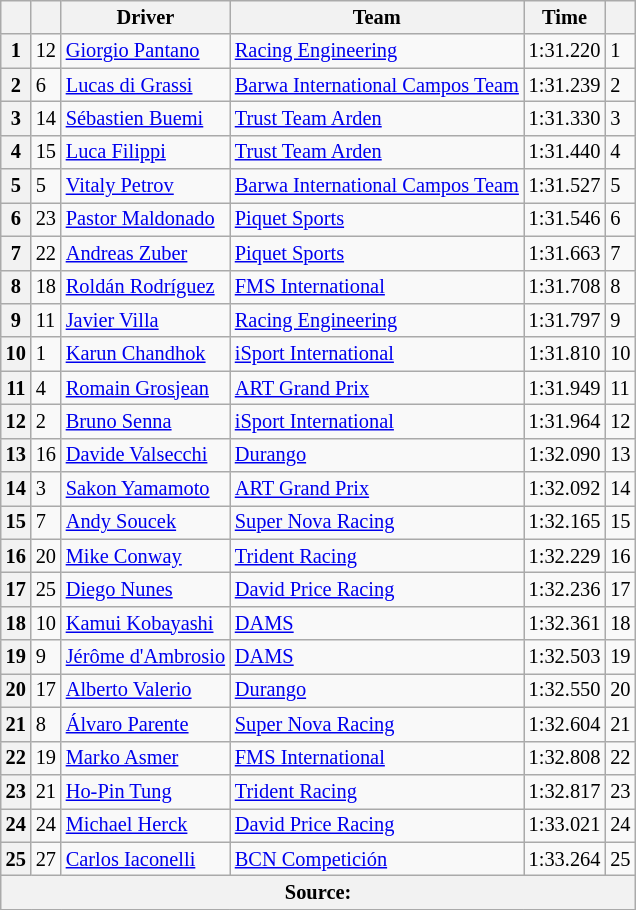<table class="wikitable" style="font-size:85%">
<tr>
<th></th>
<th></th>
<th>Driver</th>
<th>Team</th>
<th>Time</th>
<th></th>
</tr>
<tr>
<th>1</th>
<td>12</td>
<td> <a href='#'>Giorgio Pantano</a></td>
<td><a href='#'>Racing Engineering</a></td>
<td>1:31.220</td>
<td>1</td>
</tr>
<tr>
<th>2</th>
<td>6</td>
<td> <a href='#'>Lucas di Grassi</a></td>
<td><a href='#'>Barwa International Campos Team</a></td>
<td>1:31.239</td>
<td>2</td>
</tr>
<tr>
<th>3</th>
<td>14</td>
<td> <a href='#'>Sébastien Buemi</a></td>
<td><a href='#'>Trust Team Arden</a></td>
<td>1:31.330</td>
<td>3</td>
</tr>
<tr>
<th>4</th>
<td>15</td>
<td> <a href='#'>Luca Filippi</a></td>
<td><a href='#'>Trust Team Arden</a></td>
<td>1:31.440</td>
<td>4</td>
</tr>
<tr>
<th>5</th>
<td>5</td>
<td> <a href='#'>Vitaly Petrov</a></td>
<td><a href='#'>Barwa International Campos Team</a></td>
<td>1:31.527</td>
<td>5</td>
</tr>
<tr>
<th>6</th>
<td>23</td>
<td> <a href='#'>Pastor Maldonado</a></td>
<td><a href='#'>Piquet Sports</a></td>
<td>1:31.546</td>
<td>6</td>
</tr>
<tr>
<th>7</th>
<td>22</td>
<td> <a href='#'>Andreas Zuber</a></td>
<td><a href='#'>Piquet Sports</a></td>
<td>1:31.663</td>
<td>7</td>
</tr>
<tr>
<th>8</th>
<td>18</td>
<td> <a href='#'>Roldán Rodríguez</a></td>
<td><a href='#'>FMS International</a></td>
<td>1:31.708</td>
<td>8</td>
</tr>
<tr>
<th>9</th>
<td>11</td>
<td> <a href='#'>Javier Villa</a></td>
<td><a href='#'>Racing Engineering</a></td>
<td>1:31.797</td>
<td>9</td>
</tr>
<tr>
<th>10</th>
<td>1</td>
<td> <a href='#'>Karun Chandhok</a></td>
<td><a href='#'>iSport International</a></td>
<td>1:31.810</td>
<td>10</td>
</tr>
<tr>
<th>11</th>
<td>4</td>
<td> <a href='#'>Romain Grosjean</a></td>
<td><a href='#'>ART Grand Prix</a></td>
<td>1:31.949</td>
<td>11</td>
</tr>
<tr>
<th>12</th>
<td>2</td>
<td> <a href='#'>Bruno Senna</a></td>
<td><a href='#'>iSport International</a></td>
<td>1:31.964</td>
<td>12</td>
</tr>
<tr>
<th>13</th>
<td>16</td>
<td> <a href='#'>Davide Valsecchi</a></td>
<td><a href='#'>Durango</a></td>
<td>1:32.090</td>
<td>13</td>
</tr>
<tr>
<th>14</th>
<td>3</td>
<td> <a href='#'>Sakon Yamamoto</a></td>
<td><a href='#'>ART Grand Prix</a></td>
<td>1:32.092</td>
<td>14</td>
</tr>
<tr>
<th>15</th>
<td>7</td>
<td> <a href='#'>Andy Soucek</a></td>
<td><a href='#'>Super Nova Racing</a></td>
<td>1:32.165</td>
<td>15</td>
</tr>
<tr>
<th>16</th>
<td>20</td>
<td> <a href='#'>Mike Conway</a></td>
<td><a href='#'>Trident Racing</a></td>
<td>1:32.229</td>
<td>16</td>
</tr>
<tr>
<th>17</th>
<td>25</td>
<td> <a href='#'>Diego Nunes</a></td>
<td><a href='#'>David Price Racing</a></td>
<td>1:32.236</td>
<td>17</td>
</tr>
<tr>
<th>18</th>
<td>10</td>
<td> <a href='#'>Kamui Kobayashi</a></td>
<td><a href='#'>DAMS</a></td>
<td>1:32.361</td>
<td>18</td>
</tr>
<tr>
<th>19</th>
<td>9</td>
<td> <a href='#'>Jérôme d'Ambrosio</a></td>
<td><a href='#'>DAMS</a></td>
<td>1:32.503</td>
<td>19</td>
</tr>
<tr>
<th>20</th>
<td>17</td>
<td> <a href='#'>Alberto Valerio</a></td>
<td><a href='#'>Durango</a></td>
<td>1:32.550</td>
<td>20</td>
</tr>
<tr>
<th>21</th>
<td>8</td>
<td> <a href='#'>Álvaro Parente</a></td>
<td><a href='#'>Super Nova Racing</a></td>
<td>1:32.604</td>
<td>21</td>
</tr>
<tr>
<th>22</th>
<td>19</td>
<td> <a href='#'>Marko Asmer</a></td>
<td><a href='#'>FMS International</a></td>
<td>1:32.808</td>
<td>22</td>
</tr>
<tr>
<th>23</th>
<td>21</td>
<td> <a href='#'>Ho-Pin Tung</a></td>
<td><a href='#'>Trident Racing</a></td>
<td>1:32.817</td>
<td>23</td>
</tr>
<tr>
<th>24</th>
<td>24</td>
<td> <a href='#'>Michael Herck</a></td>
<td><a href='#'>David Price Racing</a></td>
<td>1:33.021</td>
<td>24</td>
</tr>
<tr>
<th>25</th>
<td>27</td>
<td> <a href='#'>Carlos Iaconelli</a></td>
<td><a href='#'>BCN Competición</a></td>
<td>1:33.264</td>
<td>25</td>
</tr>
<tr>
<th colspan="6">Source:</th>
</tr>
<tr>
</tr>
</table>
